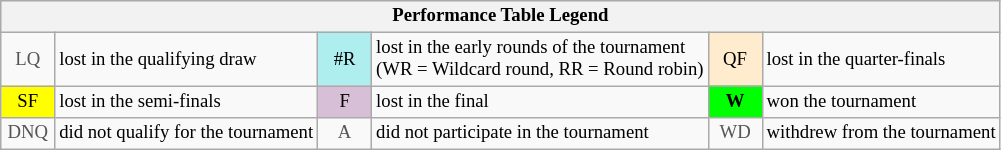<table class="wikitable" style="font-size:78%;">
<tr bgcolor="#efefef">
<th colspan="6">Performance Table Legend</th>
</tr>
<tr>
<td align="center" style="color:#555555;" width="30">LQ</td>
<td>lost in the qualifying draw</td>
<td align="center" style="background:#afeeee;">#R</td>
<td>lost in the early rounds of the tournament<br>(WR = Wildcard round, RR = Round robin)</td>
<td align="center" style="background:#ffebcd;">QF</td>
<td>lost in the quarter-finals</td>
</tr>
<tr>
<td align="center" style="background:yellow;">SF</td>
<td>lost in the semi-finals</td>
<td align="center" style="background:#D8BFD8;">F</td>
<td>lost in the final</td>
<td align="center" style="background:#00ff00;"><strong>W</strong></td>
<td>won the tournament</td>
</tr>
<tr>
<td align="center" style="color:#555555;" width="30">DNQ</td>
<td>did not qualify for the tournament</td>
<td align="center" style="color:#555555;" width="30">A</td>
<td>did not participate in the tournament</td>
<td align="center" style="color:#555555;" width="30">WD</td>
<td>withdrew from the tournament</td>
</tr>
</table>
